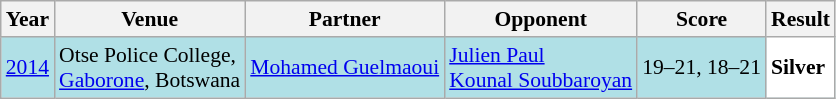<table class="sortable wikitable" style="font-size: 90%;">
<tr>
<th>Year</th>
<th>Venue</th>
<th>Partner</th>
<th>Opponent</th>
<th>Score</th>
<th>Result</th>
</tr>
<tr style="background:#B0E0E6">
<td align="center"><a href='#'>2014</a></td>
<td align="left">Otse Police College,<br><a href='#'>Gaborone</a>, Botswana</td>
<td align="left"> <a href='#'>Mohamed Guelmaoui</a></td>
<td align="left"> <a href='#'>Julien Paul</a><br> <a href='#'>Kounal Soubbaroyan</a></td>
<td align="left">19–21, 18–21</td>
<td style="text-align:left; background:white"> <strong>Silver</strong></td>
</tr>
</table>
